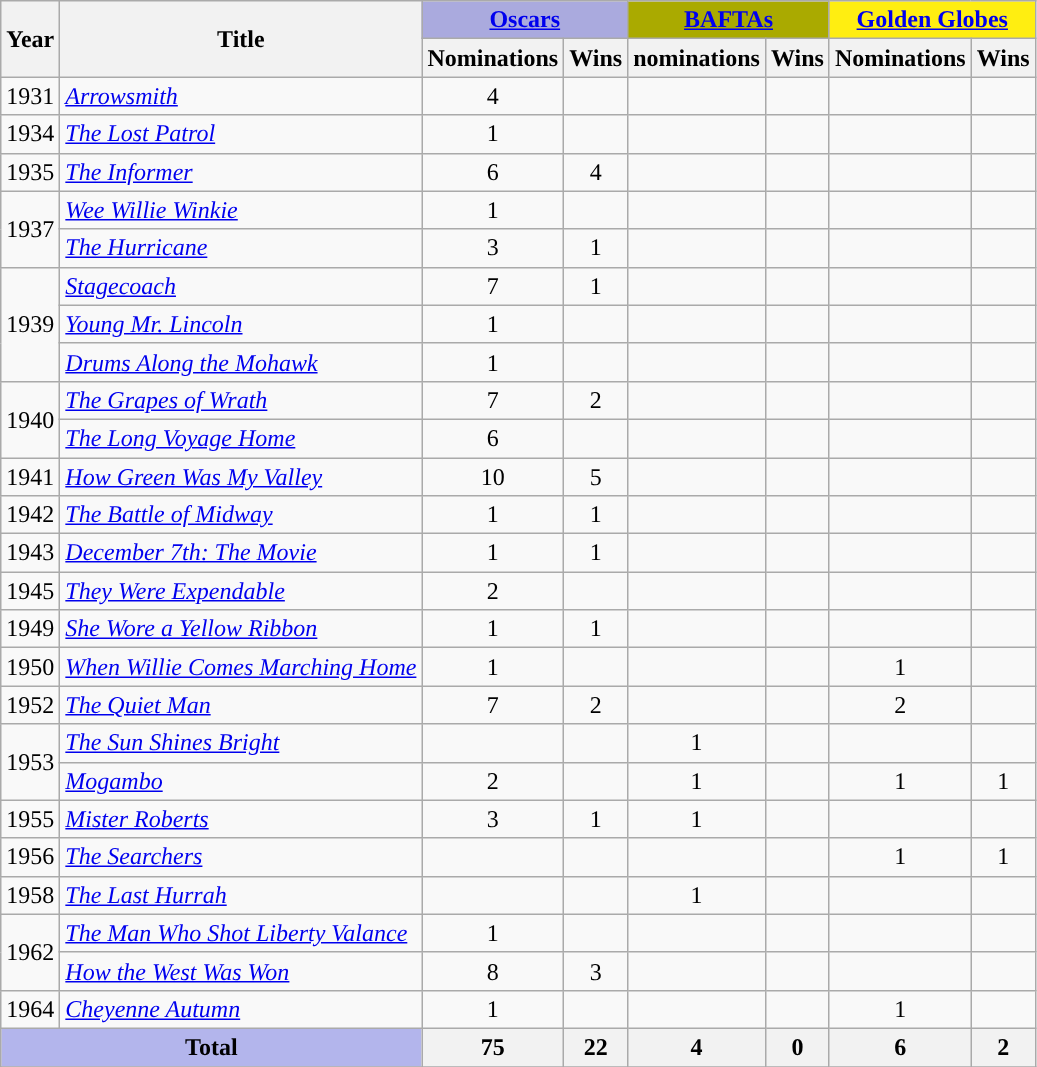<table class="wikitable">
<tr>
<th rowspan="2">Year</th>
<th rowspan="2">Title</th>
<th colspan="2" style="background-color:#aaaade;"><a href='#'>Oscars</a></th>
<th colspan="2" style="background-color:#aa0"><a href='#'>BAFTAs</a></th>
<th colspan="2" style="background-color:#fe1"><a href='#'>Golden Globes</a></th>
</tr>
<tr>
<th>Nominations</th>
<th>Wins</th>
<th>nominations</th>
<th>Wins</th>
<th>Nominations</th>
<th>Wins</th>
</tr>
<tr>
<td>1931</td>
<td><em><a href='#'>Arrowsmith</a></em></td>
<td align=center>4</td>
<td></td>
<td></td>
<td></td>
<td></td>
<td></td>
</tr>
<tr>
<td>1934</td>
<td><em><a href='#'>The Lost Patrol</a></em></td>
<td align=center>1</td>
<td></td>
<td></td>
<td></td>
<td></td>
<td></td>
</tr>
<tr>
<td>1935</td>
<td><em><a href='#'>The Informer</a></em></td>
<td align=center>6</td>
<td align=center>4</td>
<td></td>
<td></td>
<td></td>
<td></td>
</tr>
<tr>
<td rowspan="2">1937</td>
<td><em><a href='#'>Wee Willie Winkie</a></em></td>
<td align=center>1</td>
<td></td>
<td></td>
<td></td>
<td></td>
<td></td>
</tr>
<tr>
<td><em><a href='#'>The Hurricane</a></em></td>
<td align=center>3</td>
<td align=center>1</td>
<td></td>
<td></td>
<td></td>
<td></td>
</tr>
<tr>
<td rowspan="3">1939</td>
<td><em><a href='#'>Stagecoach</a></em></td>
<td align=center>7</td>
<td align=center>1</td>
<td></td>
<td></td>
<td></td>
<td></td>
</tr>
<tr>
<td><em><a href='#'>Young Mr. Lincoln</a></em></td>
<td align=center>1</td>
<td></td>
<td></td>
<td></td>
<td></td>
<td></td>
</tr>
<tr>
<td><em><a href='#'>Drums Along the Mohawk</a></em></td>
<td align=center>1</td>
<td></td>
<td></td>
<td></td>
<td></td>
<td></td>
</tr>
<tr>
<td rowspan="2">1940</td>
<td><em><a href='#'>The Grapes of Wrath</a></em></td>
<td align=center>7</td>
<td align=center>2</td>
<td></td>
<td></td>
<td></td>
<td></td>
</tr>
<tr>
<td><em><a href='#'>The Long Voyage Home</a></em></td>
<td align=center>6</td>
<td></td>
<td></td>
<td></td>
<td></td>
<td></td>
</tr>
<tr>
<td>1941</td>
<td><em><a href='#'>How Green Was My Valley</a></em></td>
<td align=center>10</td>
<td align=center>5</td>
<td></td>
<td></td>
<td></td>
<td></td>
</tr>
<tr>
<td>1942</td>
<td><em><a href='#'>The Battle of Midway</a></em></td>
<td align=center>1</td>
<td align=center>1</td>
<td></td>
<td></td>
<td></td>
<td></td>
</tr>
<tr>
<td>1943</td>
<td><em><a href='#'>December 7th: The Movie</a></em></td>
<td align=center>1</td>
<td align=center>1</td>
<td></td>
<td></td>
<td></td>
<td></td>
</tr>
<tr>
<td>1945</td>
<td><em><a href='#'>They Were Expendable</a></em></td>
<td align=center>2</td>
<td></td>
<td></td>
<td></td>
<td></td>
<td></td>
</tr>
<tr>
<td>1949</td>
<td><em><a href='#'>She Wore a Yellow Ribbon</a></em></td>
<td align=center>1</td>
<td align=center>1</td>
<td></td>
<td></td>
<td></td>
<td></td>
</tr>
<tr>
<td>1950</td>
<td><em><a href='#'>When Willie Comes Marching Home</a></em></td>
<td align=center>1</td>
<td></td>
<td></td>
<td></td>
<td align=center>1</td>
<td></td>
</tr>
<tr>
<td>1952</td>
<td><em><a href='#'>The Quiet Man</a></em></td>
<td align=center>7</td>
<td align=center>2</td>
<td></td>
<td></td>
<td align=center>2</td>
<td></td>
</tr>
<tr>
<td rowspan="2">1953</td>
<td><em><a href='#'>The Sun Shines Bright</a></em></td>
<td></td>
<td></td>
<td align=center>1</td>
<td></td>
<td></td>
<td></td>
</tr>
<tr>
<td><em><a href='#'>Mogambo</a></em></td>
<td align=center>2</td>
<td></td>
<td align=center>1</td>
<td></td>
<td align=center>1</td>
<td align=center>1</td>
</tr>
<tr>
<td>1955</td>
<td><em><a href='#'>Mister Roberts</a></em></td>
<td align=center>3</td>
<td align=center>1</td>
<td align=center>1</td>
<td></td>
<td></td>
<td></td>
</tr>
<tr>
<td>1956</td>
<td><em><a href='#'>The Searchers</a></em></td>
<td></td>
<td></td>
<td></td>
<td></td>
<td align=center>1</td>
<td align=center>1</td>
</tr>
<tr>
<td>1958</td>
<td><em><a href='#'>The Last Hurrah</a></em></td>
<td></td>
<td></td>
<td align=center>1</td>
<td></td>
<td></td>
<td></td>
</tr>
<tr>
<td rowspan="2">1962</td>
<td><em><a href='#'>The Man Who Shot Liberty Valance</a></em></td>
<td align=center>1</td>
<td></td>
<td></td>
<td></td>
<td></td>
<td></td>
</tr>
<tr>
<td><em><a href='#'>How the West Was Won</a></em></td>
<td align=center>8</td>
<td align=center>3</td>
<td></td>
<td></td>
<td></td>
<td></td>
</tr>
<tr>
<td>1964</td>
<td><em><a href='#'>Cheyenne Autumn</a></em></td>
<td align=center>1</td>
<td></td>
<td></td>
<td></td>
<td align=center>1</td>
<td></td>
</tr>
<tr>
<th colspan="2" style="background-color:#b3b5ec">Total</th>
<th>75</th>
<th>22</th>
<th>4</th>
<th>0</th>
<th>6</th>
<th>2</th>
</tr>
<tr>
</tr>
</table>
